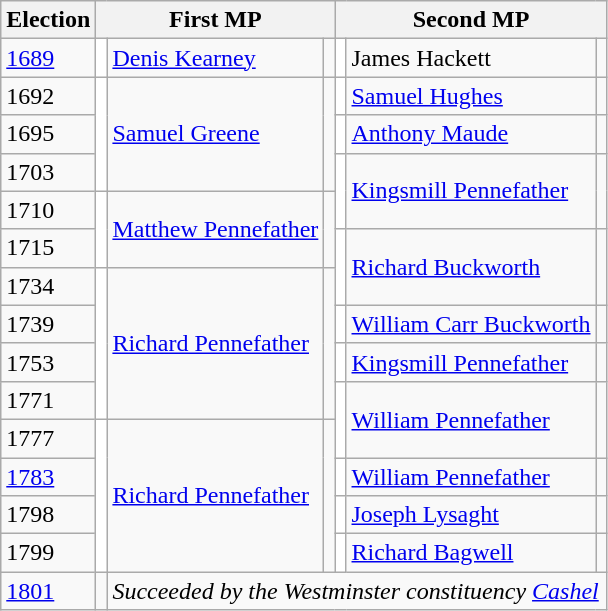<table class="wikitable">
<tr>
<th>Election</th>
<th colspan=3>First MP</th>
<th colspan=3>Second MP</th>
</tr>
<tr>
<td><a href='#'>1689</a></td>
<td style="background-color: white"></td>
<td><a href='#'>Denis Kearney</a></td>
<td></td>
<td style="background-color: white"></td>
<td>James Hackett</td>
<td></td>
</tr>
<tr>
<td>1692</td>
<td rowspan="3" style="background-color: white"></td>
<td rowspan="3"><a href='#'>Samuel Greene</a></td>
<td rowspan="3"></td>
<td style="background-color: white"></td>
<td><a href='#'>Samuel Hughes</a></td>
<td></td>
</tr>
<tr>
<td>1695</td>
<td style="background-color: white"></td>
<td><a href='#'>Anthony Maude</a></td>
<td></td>
</tr>
<tr>
<td>1703</td>
<td rowspan="2" style="background-color: white"></td>
<td rowspan="2"><a href='#'>Kingsmill Pennefather</a></td>
<td rowspan="2"></td>
</tr>
<tr>
<td>1710</td>
<td rowspan="2" style="background-color: white"></td>
<td rowspan="2"><a href='#'>Matthew Pennefather</a></td>
<td rowspan="2"></td>
</tr>
<tr>
<td>1715</td>
<td rowspan="2" style="background-color: white"></td>
<td rowspan="2"><a href='#'>Richard Buckworth</a></td>
<td rowspan="2"></td>
</tr>
<tr>
<td>1734</td>
<td rowspan="4" style="background-color: white"></td>
<td rowspan="4"><a href='#'>Richard Pennefather</a></td>
<td rowspan="4"></td>
</tr>
<tr>
<td>1739</td>
<td style="background-color: white"></td>
<td><a href='#'>William Carr Buckworth</a></td>
<td></td>
</tr>
<tr>
<td>1753</td>
<td style="background-color: white"></td>
<td><a href='#'>Kingsmill Pennefather</a></td>
<td></td>
</tr>
<tr>
<td>1771</td>
<td rowspan="2" style="background-color: white"></td>
<td rowspan="2"><a href='#'>William Pennefather</a></td>
<td rowspan="2"></td>
</tr>
<tr>
<td>1777</td>
<td rowspan="4" style="background-color: white"></td>
<td rowspan="4"><a href='#'>Richard Pennefather</a></td>
<td rowspan="4"></td>
</tr>
<tr>
<td><a href='#'>1783</a></td>
<td style="background-color: white"></td>
<td><a href='#'>William Pennefather</a></td>
<td></td>
</tr>
<tr>
<td>1798</td>
<td style="background-color: white"></td>
<td><a href='#'>Joseph Lysaght</a></td>
<td></td>
</tr>
<tr>
<td>1799</td>
<td style="background-color: white"></td>
<td><a href='#'>Richard Bagwell</a></td>
<td></td>
</tr>
<tr>
<td><a href='#'>1801</a></td>
<td></td>
<td colspan="5"><em>Succeeded by the Westminster constituency <a href='#'>Cashel</a></em></td>
</tr>
</table>
